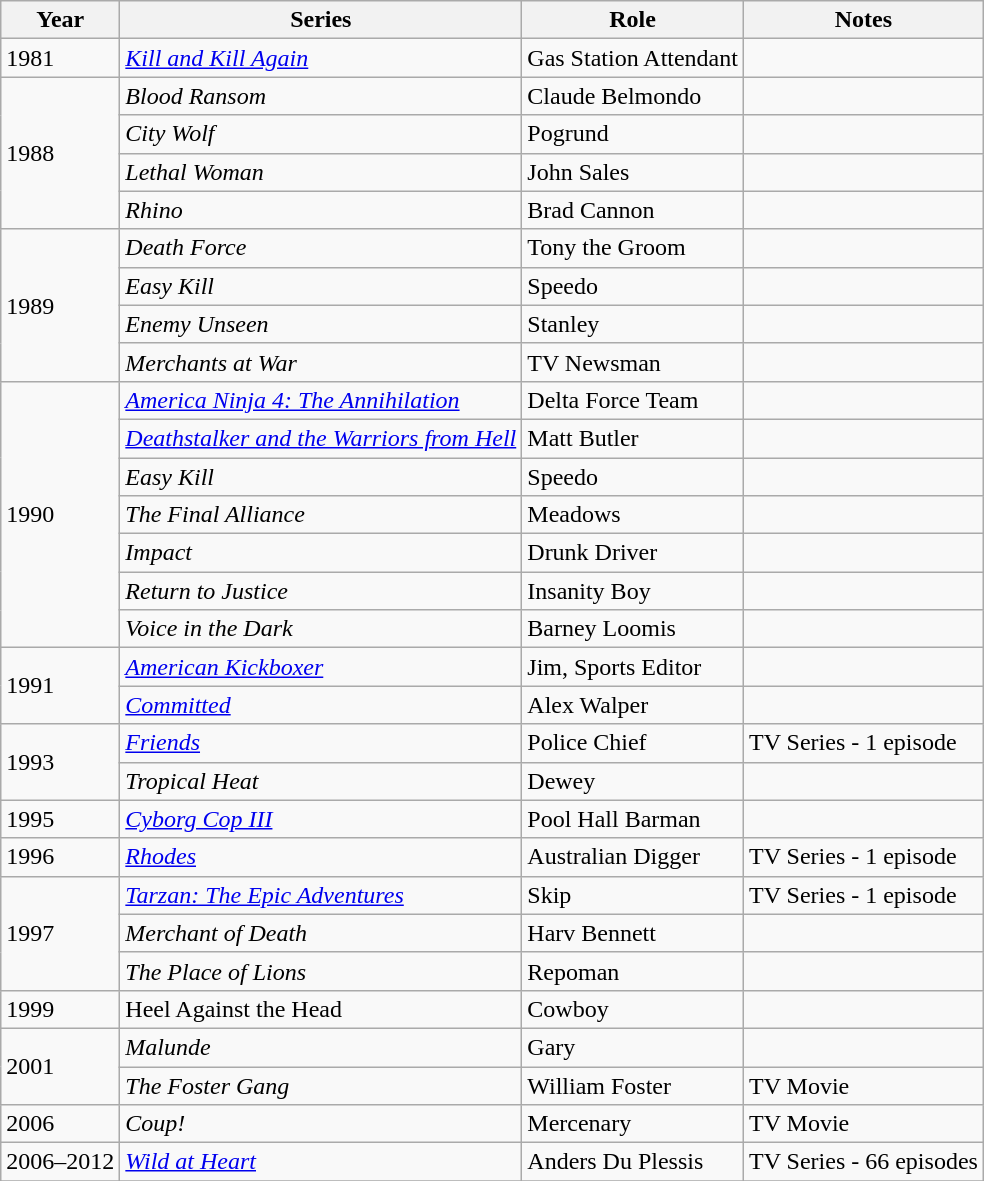<table class="wikitable" style="font-size: 100%;">
<tr>
<th>Year</th>
<th>Series</th>
<th>Role</th>
<th>Notes</th>
</tr>
<tr>
<td>1981</td>
<td><em><a href='#'>Kill and Kill Again</a></em></td>
<td>Gas Station Attendant</td>
<td></td>
</tr>
<tr>
<td rowspan="4">1988</td>
<td><em>Blood Ransom</em></td>
<td>Claude Belmondo</td>
<td></td>
</tr>
<tr>
<td><em>City Wolf</em></td>
<td>Pogrund</td>
<td></td>
</tr>
<tr>
<td><em>Lethal Woman</em></td>
<td>John Sales</td>
<td></td>
</tr>
<tr>
<td><em>Rhino</em></td>
<td>Brad Cannon</td>
<td></td>
</tr>
<tr>
<td rowspan="4">1989</td>
<td><em>Death Force</em></td>
<td>Tony the Groom</td>
<td></td>
</tr>
<tr>
<td><em>Easy Kill</em></td>
<td>Speedo</td>
<td></td>
</tr>
<tr>
<td><em>Enemy Unseen</em></td>
<td>Stanley</td>
<td></td>
</tr>
<tr>
<td><em>Merchants at War</em></td>
<td>TV Newsman</td>
<td></td>
</tr>
<tr>
<td rowspan="7">1990</td>
<td><em><a href='#'>America Ninja 4: The Annihilation</a></em></td>
<td>Delta Force Team</td>
<td></td>
</tr>
<tr>
<td><em><a href='#'>Deathstalker and the Warriors from Hell</a></em></td>
<td>Matt Butler</td>
<td></td>
</tr>
<tr>
<td><em>Easy Kill</em></td>
<td>Speedo</td>
<td></td>
</tr>
<tr>
<td><em>The Final Alliance</em></td>
<td>Meadows</td>
<td></td>
</tr>
<tr>
<td><em>Impact</em></td>
<td>Drunk Driver</td>
<td></td>
</tr>
<tr>
<td><em>Return to Justice</em></td>
<td>Insanity Boy</td>
<td></td>
</tr>
<tr>
<td><em>Voice in the Dark</em></td>
<td>Barney Loomis</td>
<td></td>
</tr>
<tr>
<td rowspan="2">1991</td>
<td><em><a href='#'>American Kickboxer</a></em></td>
<td>Jim, Sports Editor</td>
<td></td>
</tr>
<tr>
<td><em><a href='#'>Committed</a></em></td>
<td>Alex Walper</td>
<td></td>
</tr>
<tr>
<td rowspan="2">1993</td>
<td><em><a href='#'>Friends</a></em></td>
<td>Police Chief</td>
<td>TV Series - 1 episode</td>
</tr>
<tr>
<td><em>Tropical Heat</em></td>
<td>Dewey</td>
<td></td>
</tr>
<tr>
<td>1995</td>
<td><em><a href='#'>Cyborg Cop III</a></em></td>
<td>Pool Hall Barman</td>
<td></td>
</tr>
<tr>
<td>1996</td>
<td><em><a href='#'>Rhodes</a></em></td>
<td>Australian Digger</td>
<td>TV Series - 1 episode</td>
</tr>
<tr>
<td rowspan="3">1997</td>
<td><em><a href='#'>Tarzan: The Epic Adventures</a></em></td>
<td>Skip</td>
<td>TV Series - 1 episode</td>
</tr>
<tr>
<td><em>Merchant of Death</em></td>
<td>Harv Bennett</td>
<td></td>
</tr>
<tr>
<td><em>The Place of Lions</em></td>
<td>Repoman</td>
<td></td>
</tr>
<tr>
<td>1999</td>
<td>Heel Against the Head</td>
<td>Cowboy</td>
<td></td>
</tr>
<tr>
<td rowspan="2">2001</td>
<td><em>Malunde</em></td>
<td>Gary</td>
<td></td>
</tr>
<tr>
<td><em>The Foster Gang</em></td>
<td>William Foster</td>
<td>TV Movie</td>
</tr>
<tr>
<td>2006</td>
<td><em>Coup!</em></td>
<td>Mercenary</td>
<td>TV Movie</td>
</tr>
<tr>
<td>2006–2012</td>
<td><em><a href='#'>Wild at Heart</a></em></td>
<td>Anders Du Plessis</td>
<td>TV Series - 66 episodes</td>
</tr>
<tr>
</tr>
</table>
